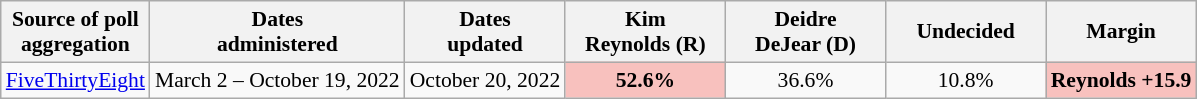<table class="wikitable sortable" style="text-align:center;font-size:90%;line-height:17px">
<tr>
<th>Source of poll<br>aggregation</th>
<th>Dates<br>administered</th>
<th>Dates<br>updated</th>
<th style="width:100px;">Kim<br>Reynolds (R)</th>
<th style="width:100px;">Deidre<br>DeJear (D)</th>
<th style="width:100px;">Undecided<br></th>
<th>Margin</th>
</tr>
<tr>
<td><a href='#'>FiveThirtyEight</a></td>
<td>March 2 – October 19, 2022</td>
<td>October 20, 2022</td>
<td style="background: rgb(248, 193, 190);"><strong>52.6%</strong></td>
<td>36.6%</td>
<td>10.8%</td>
<td style="background: rgb(248, 193, 190);"><strong>Reynolds +15.9</strong></td>
</tr>
</table>
